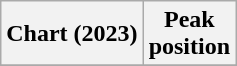<table class="wikitable plainrowheaders">
<tr>
<th>Chart (2023)</th>
<th>Peak<br>position</th>
</tr>
<tr>
</tr>
</table>
